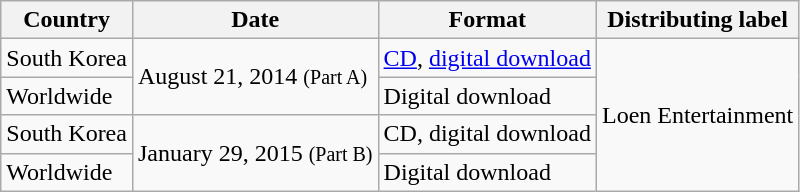<table class="wikitable">
<tr>
<th>Country</th>
<th>Date</th>
<th>Format</th>
<th>Distributing label</th>
</tr>
<tr>
<td>South Korea</td>
<td rowspan="2">August 21, 2014 <small>(Part A)</small></td>
<td><a href='#'>CD</a>, <a href='#'>digital download</a></td>
<td rowspan="4">Loen Entertainment</td>
</tr>
<tr>
<td>Worldwide</td>
<td>Digital download</td>
</tr>
<tr>
<td>South Korea</td>
<td rowspan="2">January 29, 2015 <small>(Part B)</small></td>
<td>CD, digital download</td>
</tr>
<tr>
<td>Worldwide</td>
<td>Digital download</td>
</tr>
</table>
